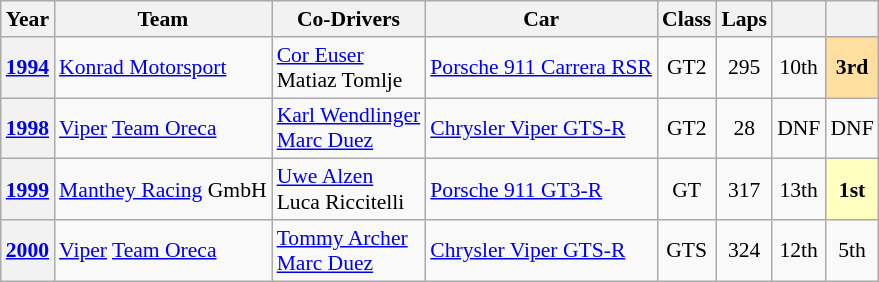<table class="wikitable" style="font-size:90%">
<tr>
<th>Year</th>
<th>Team</th>
<th>Co-Drivers</th>
<th>Car</th>
<th>Class</th>
<th>Laps</th>
<th></th>
<th></th>
</tr>
<tr align="center">
<th><a href='#'>1994</a></th>
<td align="left"> <a href='#'>Konrad Motorsport</a></td>
<td align="left"> <a href='#'>Cor Euser</a><br> Matiaz Tomlje</td>
<td align="left"><a href='#'>Porsche 911 Carrera RSR</a></td>
<td>GT2</td>
<td>295</td>
<td>10th</td>
<td style="background:#FFDF9F;"><strong>3rd</strong></td>
</tr>
<tr align="center">
<th><a href='#'>1998</a></th>
<td align="left"> <a href='#'>Viper</a> <a href='#'>Team Oreca</a></td>
<td align="left"> <a href='#'>Karl Wendlinger</a><br> <a href='#'>Marc Duez</a></td>
<td align="left"><a href='#'>Chrysler Viper GTS-R</a></td>
<td>GT2</td>
<td>28</td>
<td>DNF</td>
<td>DNF</td>
</tr>
<tr align="center">
<th><a href='#'>1999</a></th>
<td align="left"> <a href='#'>Manthey Racing</a> GmbH</td>
<td align="left"> <a href='#'>Uwe Alzen</a><br> Luca Riccitelli</td>
<td align="left"><a href='#'>Porsche 911 GT3-R</a></td>
<td>GT</td>
<td>317</td>
<td>13th</td>
<td style="background:#FFFFBF;"><strong>1st</strong></td>
</tr>
<tr align="center">
<th><a href='#'>2000</a></th>
<td align="left"> <a href='#'>Viper</a> <a href='#'>Team Oreca</a></td>
<td align="left"> <a href='#'>Tommy Archer</a><br> <a href='#'>Marc Duez</a></td>
<td align="left"><a href='#'>Chrysler Viper GTS-R</a></td>
<td>GTS</td>
<td>324</td>
<td>12th</td>
<td>5th</td>
</tr>
</table>
